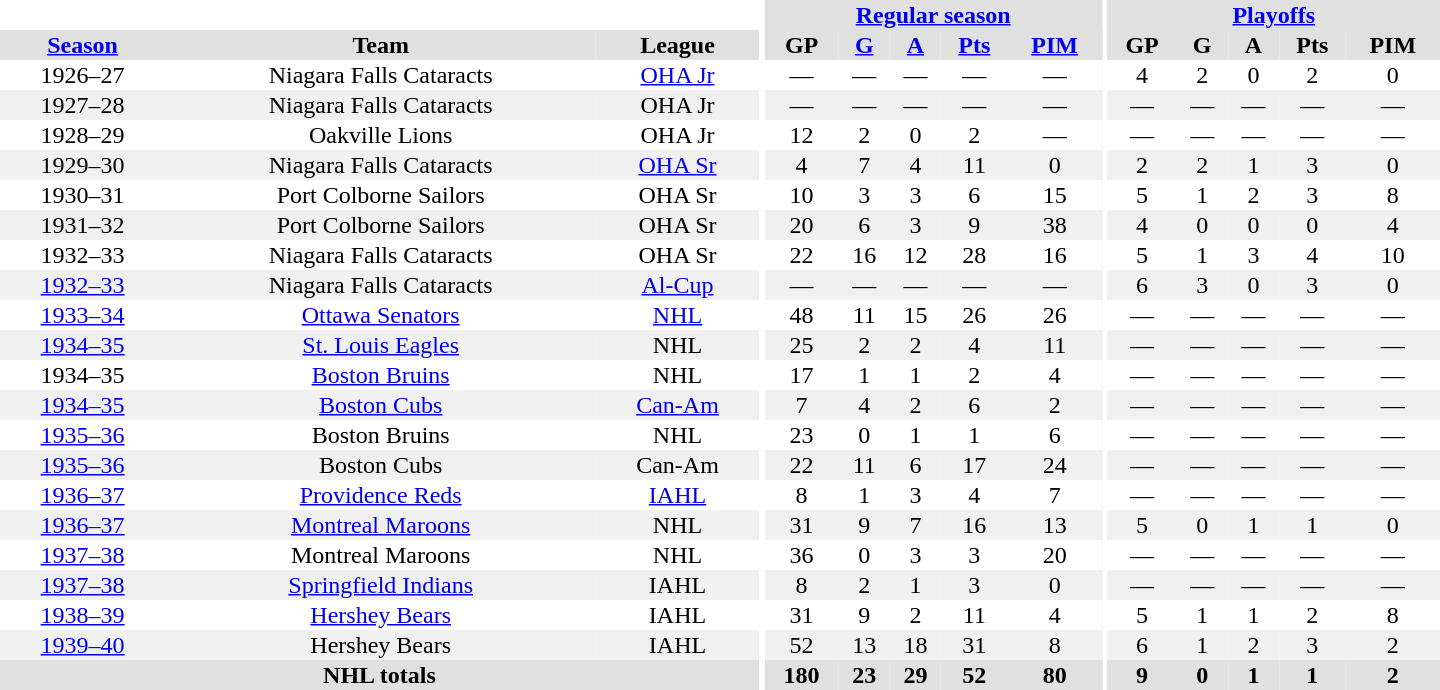<table border="0" cellpadding="1" cellspacing="0" style="text-align:center; width:60em">
<tr bgcolor="#e0e0e0">
<th colspan="3" bgcolor="#ffffff"></th>
<th rowspan="100" bgcolor="#ffffff"></th>
<th colspan="5"><a href='#'>Regular season</a></th>
<th rowspan="100" bgcolor="#ffffff"></th>
<th colspan="5"><a href='#'>Playoffs</a></th>
</tr>
<tr bgcolor="#e0e0e0">
<th><a href='#'>Season</a></th>
<th>Team</th>
<th>League</th>
<th>GP</th>
<th><a href='#'>G</a></th>
<th><a href='#'>A</a></th>
<th><a href='#'>Pts</a></th>
<th><a href='#'>PIM</a></th>
<th>GP</th>
<th>G</th>
<th>A</th>
<th>Pts</th>
<th>PIM</th>
</tr>
<tr>
<td>1926–27</td>
<td>Niagara Falls Cataracts</td>
<td><a href='#'>OHA Jr</a></td>
<td>—</td>
<td>—</td>
<td>—</td>
<td>—</td>
<td>—</td>
<td>4</td>
<td>2</td>
<td>0</td>
<td>2</td>
<td>0</td>
</tr>
<tr bgcolor="#f0f0f0">
<td>1927–28</td>
<td>Niagara Falls Cataracts</td>
<td>OHA Jr</td>
<td>—</td>
<td>—</td>
<td>—</td>
<td>—</td>
<td>—</td>
<td>—</td>
<td>—</td>
<td>—</td>
<td>—</td>
<td>—</td>
</tr>
<tr>
<td>1928–29</td>
<td>Oakville Lions</td>
<td>OHA Jr</td>
<td>12</td>
<td>2</td>
<td>0</td>
<td>2</td>
<td>—</td>
<td>—</td>
<td>—</td>
<td>—</td>
<td>—</td>
<td>—</td>
</tr>
<tr bgcolor="#f0f0f0">
<td>1929–30</td>
<td>Niagara Falls Cataracts</td>
<td><a href='#'>OHA Sr</a></td>
<td>4</td>
<td>7</td>
<td>4</td>
<td>11</td>
<td>0</td>
<td>2</td>
<td>2</td>
<td>1</td>
<td>3</td>
<td>0</td>
</tr>
<tr>
<td>1930–31</td>
<td>Port Colborne Sailors</td>
<td>OHA Sr</td>
<td>10</td>
<td>3</td>
<td>3</td>
<td>6</td>
<td>15</td>
<td>5</td>
<td>1</td>
<td>2</td>
<td>3</td>
<td>8</td>
</tr>
<tr bgcolor="#f0f0f0">
<td>1931–32</td>
<td>Port Colborne Sailors</td>
<td>OHA Sr</td>
<td>20</td>
<td>6</td>
<td>3</td>
<td>9</td>
<td>38</td>
<td>4</td>
<td>0</td>
<td>0</td>
<td>0</td>
<td>4</td>
</tr>
<tr>
<td>1932–33</td>
<td>Niagara Falls Cataracts</td>
<td>OHA Sr</td>
<td>22</td>
<td>16</td>
<td>12</td>
<td>28</td>
<td>16</td>
<td>5</td>
<td>1</td>
<td>3</td>
<td>4</td>
<td>10</td>
</tr>
<tr bgcolor="#f0f0f0">
<td><a href='#'>1932–33</a></td>
<td>Niagara Falls Cataracts</td>
<td><a href='#'>Al-Cup</a></td>
<td>—</td>
<td>—</td>
<td>—</td>
<td>—</td>
<td>—</td>
<td>6</td>
<td>3</td>
<td>0</td>
<td>3</td>
<td>0</td>
</tr>
<tr>
<td><a href='#'>1933–34</a></td>
<td><a href='#'>Ottawa Senators</a></td>
<td><a href='#'>NHL</a></td>
<td>48</td>
<td>11</td>
<td>15</td>
<td>26</td>
<td>26</td>
<td>—</td>
<td>—</td>
<td>—</td>
<td>—</td>
<td>—</td>
</tr>
<tr bgcolor="#f0f0f0">
<td><a href='#'>1934–35</a></td>
<td><a href='#'>St. Louis Eagles</a></td>
<td>NHL</td>
<td>25</td>
<td>2</td>
<td>2</td>
<td>4</td>
<td>11</td>
<td>—</td>
<td>—</td>
<td>—</td>
<td>—</td>
<td>—</td>
</tr>
<tr>
<td>1934–35</td>
<td><a href='#'>Boston Bruins</a></td>
<td>NHL</td>
<td>17</td>
<td>1</td>
<td>1</td>
<td>2</td>
<td>4</td>
<td>—</td>
<td>—</td>
<td>—</td>
<td>—</td>
<td>—</td>
</tr>
<tr bgcolor="#f0f0f0">
<td><a href='#'>1934–35</a></td>
<td><a href='#'>Boston Cubs</a></td>
<td><a href='#'>Can-Am</a></td>
<td>7</td>
<td>4</td>
<td>2</td>
<td>6</td>
<td>2</td>
<td>—</td>
<td>—</td>
<td>—</td>
<td>—</td>
<td>—</td>
</tr>
<tr>
<td><a href='#'>1935–36</a></td>
<td>Boston Bruins</td>
<td>NHL</td>
<td>23</td>
<td>0</td>
<td>1</td>
<td>1</td>
<td>6</td>
<td>—</td>
<td>—</td>
<td>—</td>
<td>—</td>
<td>—</td>
</tr>
<tr bgcolor="#f0f0f0">
<td><a href='#'>1935–36</a></td>
<td>Boston Cubs</td>
<td>Can-Am</td>
<td>22</td>
<td>11</td>
<td>6</td>
<td>17</td>
<td>24</td>
<td>—</td>
<td>—</td>
<td>—</td>
<td>—</td>
<td>—</td>
</tr>
<tr>
<td><a href='#'>1936–37</a></td>
<td><a href='#'>Providence Reds</a></td>
<td><a href='#'>IAHL</a></td>
<td>8</td>
<td>1</td>
<td>3</td>
<td>4</td>
<td>7</td>
<td>—</td>
<td>—</td>
<td>—</td>
<td>—</td>
<td>—</td>
</tr>
<tr bgcolor="#f0f0f0">
<td><a href='#'>1936–37</a></td>
<td><a href='#'>Montreal Maroons</a></td>
<td>NHL</td>
<td>31</td>
<td>9</td>
<td>7</td>
<td>16</td>
<td>13</td>
<td>5</td>
<td>0</td>
<td>1</td>
<td>1</td>
<td>0</td>
</tr>
<tr>
<td><a href='#'>1937–38</a></td>
<td>Montreal Maroons</td>
<td>NHL</td>
<td>36</td>
<td>0</td>
<td>3</td>
<td>3</td>
<td>20</td>
<td>—</td>
<td>—</td>
<td>—</td>
<td>—</td>
<td>—</td>
</tr>
<tr bgcolor="#f0f0f0">
<td><a href='#'>1937–38</a></td>
<td><a href='#'>Springfield Indians</a></td>
<td>IAHL</td>
<td>8</td>
<td>2</td>
<td>1</td>
<td>3</td>
<td>0</td>
<td>—</td>
<td>—</td>
<td>—</td>
<td>—</td>
<td>—</td>
</tr>
<tr>
<td><a href='#'>1938–39</a></td>
<td><a href='#'>Hershey Bears</a></td>
<td>IAHL</td>
<td>31</td>
<td>9</td>
<td>2</td>
<td>11</td>
<td>4</td>
<td>5</td>
<td>1</td>
<td>1</td>
<td>2</td>
<td>8</td>
</tr>
<tr bgcolor="#f0f0f0">
<td><a href='#'>1939–40</a></td>
<td>Hershey Bears</td>
<td>IAHL</td>
<td>52</td>
<td>13</td>
<td>18</td>
<td>31</td>
<td>8</td>
<td>6</td>
<td>1</td>
<td>2</td>
<td>3</td>
<td>2</td>
</tr>
<tr bgcolor="#e0e0e0">
<th colspan="3">NHL totals</th>
<th>180</th>
<th>23</th>
<th>29</th>
<th>52</th>
<th>80</th>
<th>9</th>
<th>0</th>
<th>1</th>
<th>1</th>
<th>2</th>
</tr>
</table>
